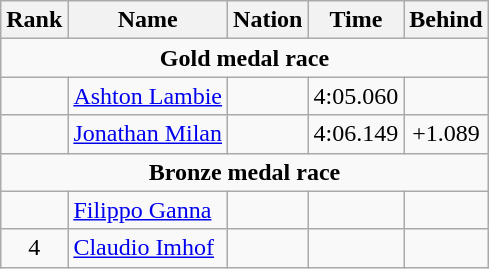<table class="wikitable" style="text-align:center">
<tr>
<th>Rank</th>
<th>Name</th>
<th>Nation</th>
<th>Time</th>
<th>Behind</th>
</tr>
<tr>
<td colspan=5><strong>Gold medal race</strong></td>
</tr>
<tr>
<td></td>
<td align=left><a href='#'>Ashton Lambie</a></td>
<td align=left></td>
<td>4:05.060</td>
<td></td>
</tr>
<tr>
<td></td>
<td align=left><a href='#'>Jonathan Milan</a></td>
<td align=left></td>
<td>4:06.149</td>
<td>+1.089</td>
</tr>
<tr>
<td colspan=5><strong>Bronze medal race</strong></td>
</tr>
<tr>
<td></td>
<td align=left><a href='#'>Filippo Ganna</a></td>
<td align=left></td>
<td></td>
<td></td>
</tr>
<tr>
<td>4</td>
<td align=left><a href='#'>Claudio Imhof</a></td>
<td align=left></td>
<td></td>
<td></td>
</tr>
</table>
